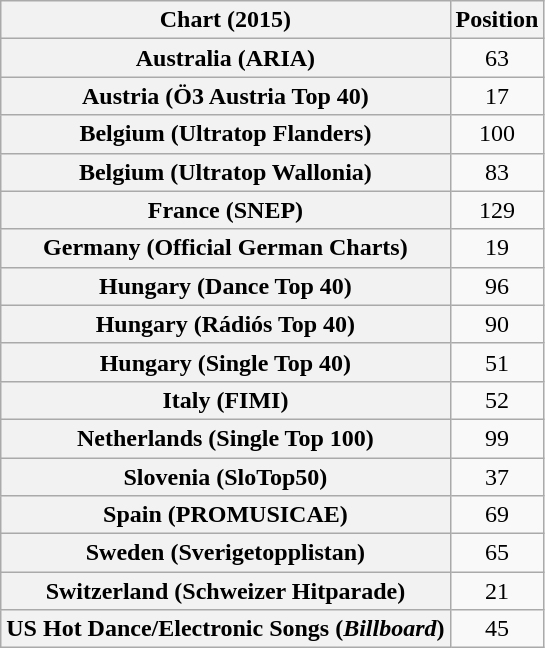<table class="wikitable sortable plainrowheaders" style="text-align:center">
<tr>
<th scope="col">Chart (2015)</th>
<th scope="col">Position</th>
</tr>
<tr>
<th scope="row">Australia (ARIA)</th>
<td>63</td>
</tr>
<tr>
<th scope="row">Austria (Ö3 Austria Top 40)</th>
<td>17</td>
</tr>
<tr>
<th scope="row">Belgium (Ultratop Flanders)</th>
<td>100</td>
</tr>
<tr>
<th scope="row">Belgium (Ultratop Wallonia)</th>
<td>83</td>
</tr>
<tr>
<th scope="row">France (SNEP)</th>
<td>129</td>
</tr>
<tr>
<th scope="row">Germany (Official German Charts)</th>
<td>19</td>
</tr>
<tr>
<th scope="row">Hungary (Dance Top 40)</th>
<td>96</td>
</tr>
<tr>
<th scope="row">Hungary (Rádiós Top 40)</th>
<td>90</td>
</tr>
<tr>
<th scope="row">Hungary (Single Top 40)</th>
<td>51</td>
</tr>
<tr>
<th scope="row">Italy (FIMI)</th>
<td>52</td>
</tr>
<tr>
<th scope="row">Netherlands (Single Top 100)</th>
<td>99</td>
</tr>
<tr>
<th scope="row">Slovenia (SloTop50)</th>
<td align=center>37</td>
</tr>
<tr>
<th scope="row">Spain (PROMUSICAE)</th>
<td>69</td>
</tr>
<tr>
<th scope="row">Sweden (Sverigetopplistan)</th>
<td>65</td>
</tr>
<tr>
<th scope="row">Switzerland (Schweizer Hitparade)</th>
<td>21</td>
</tr>
<tr>
<th scope="row">US Hot Dance/Electronic Songs (<em>Billboard</em>)</th>
<td>45</td>
</tr>
</table>
